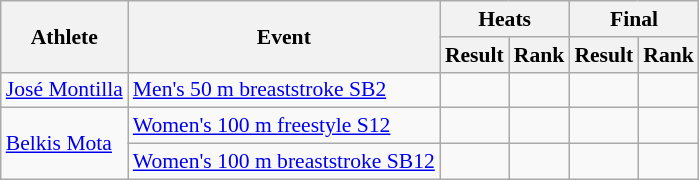<table class=wikitable style="font-size:90%">
<tr>
<th rowspan="2">Athlete</th>
<th rowspan="2">Event</th>
<th colspan="2">Heats</th>
<th colspan="2">Final</th>
</tr>
<tr>
<th>Result</th>
<th>Rank</th>
<th>Result</th>
<th>Rank</th>
</tr>
<tr align=center>
<td align=left><a href='#'>José Montilla</a></td>
<td align=left><a href='#'>Men's 50 m breaststroke SB2</a></td>
<td></td>
<td></td>
<td></td>
<td></td>
</tr>
<tr align=center>
<td align=left rowspan=2><a href='#'>Belkis Mota</a></td>
<td align=left><a href='#'>Women's 100 m freestyle S12</a></td>
<td></td>
<td></td>
<td></td>
<td></td>
</tr>
<tr align=center>
<td align=left><a href='#'>Women's 100 m breaststroke SB12</a></td>
<td></td>
<td></td>
<td></td>
<td></td>
</tr>
</table>
